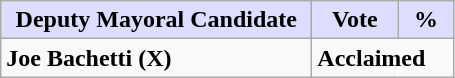<table class="wikitable">
<tr>
<th style="background:#ddf; width:200px;">Deputy Mayoral Candidate</th>
<th style="background:#ddf; width:50px;">Vote</th>
<th style="background:#ddf; width:30px;">%</th>
</tr>
<tr>
<td><strong>Joe Bachetti (X)</strong></td>
<td colspan="2"><strong>Acclaimed</strong></td>
</tr>
</table>
